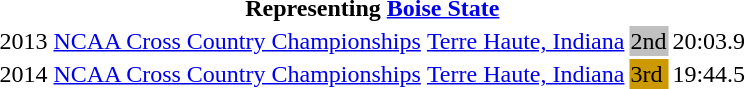<table>
<tr>
<th colspan=6>Representing <a href='#'>Boise State</a></th>
</tr>
<tr>
<td>2013</td>
<td><a href='#'>NCAA Cross Country Championships</a></td>
<td><a href='#'>Terre Haute, Indiana</a></td>
<td bgcolor=silver>2nd</td>
<td>20:03.9</td>
</tr>
<tr>
<td>2014</td>
<td><a href='#'>NCAA Cross Country Championships</a></td>
<td><a href='#'>Terre Haute, Indiana</a></td>
<td bgcolor=cc9900>3rd</td>
<td>19:44.5</td>
</tr>
</table>
